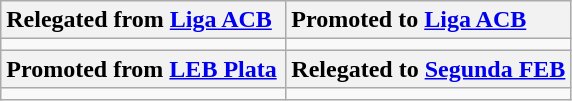<table class="wikitable">
<tr>
<th style="width:50%; text-align:left"> Relegated from <a href='#'>Liga ACB</a></th>
<th style="width:50%; text-align:left"> Promoted to <a href='#'>Liga ACB</a></th>
</tr>
<tr>
<td></td>
<td></td>
</tr>
<tr>
<th style="width:50%; text-align:left"> Promoted from <a href='#'>LEB Plata</a></th>
<th style="width:50%; text-align:left"> Relegated to <a href='#'>Segunda FEB</a></th>
</tr>
<tr>
<td></td>
<td></td>
</tr>
</table>
